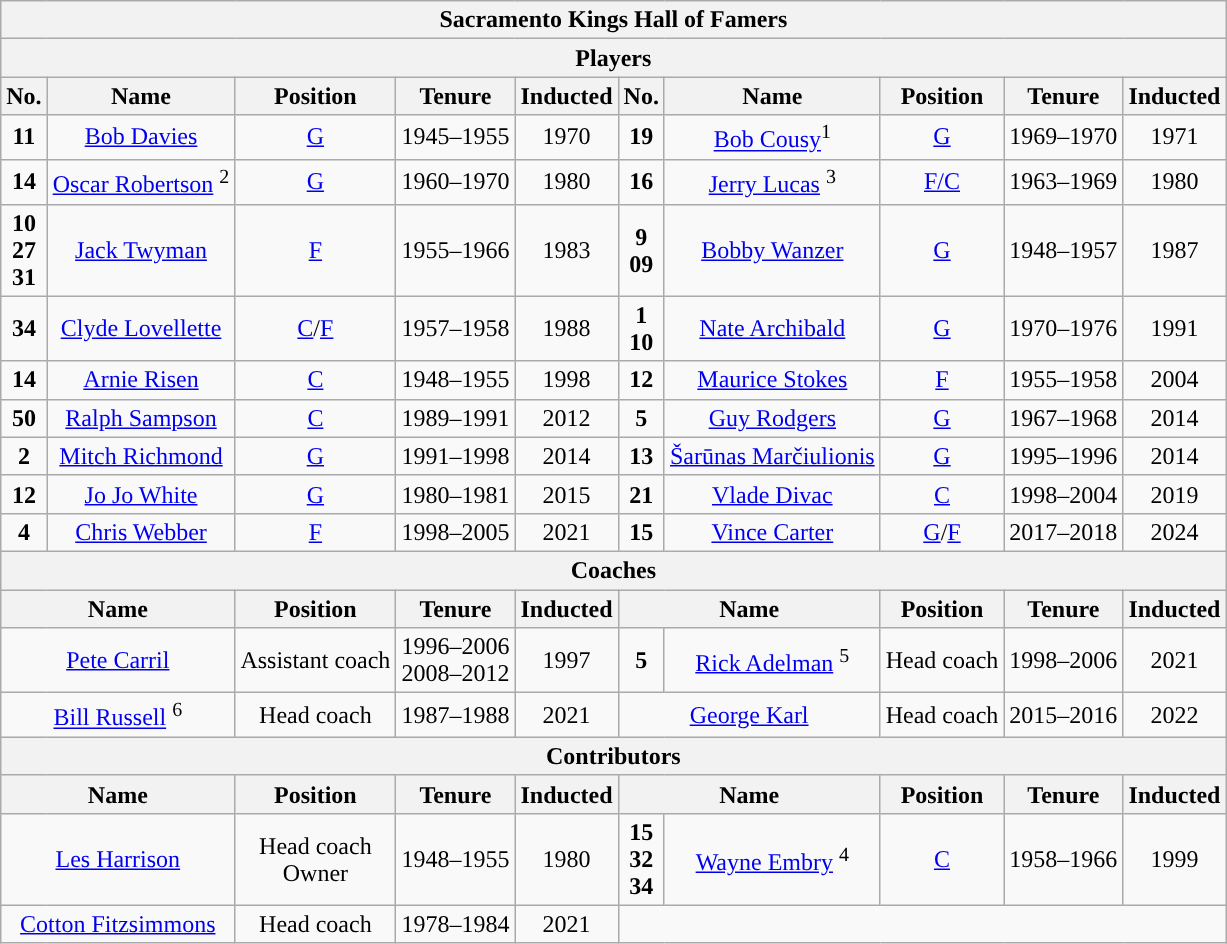<table class="wikitable" style="text-align:center">
<tr>
<th colspan="10">Sacramento Kings Hall of Famers</th>
</tr>
<tr>
<th colspan="10" style="text-align:center; ">Players</th>
</tr>
<tr>
<th>No.</th>
<th>Name</th>
<th>Position</th>
<th>Tenure</th>
<th>Inducted</th>
<th>No.</th>
<th>Name</th>
<th>Position</th>
<th>Tenure</th>
<th>Inducted</th>
</tr>
<tr>
<td><strong>11</strong></td>
<td><a href='#'>Bob Davies</a></td>
<td><a href='#'>G</a></td>
<td>1945–1955</td>
<td>1970</td>
<td><strong>19</strong></td>
<td><a href='#'>Bob Cousy</a><sup>1</sup></td>
<td><a href='#'>G</a></td>
<td>1969–1970</td>
<td>1971</td>
</tr>
<tr>
<td><strong>14</strong></td>
<td><a href='#'>Oscar Robertson</a> <sup>2</sup></td>
<td><a href='#'>G</a></td>
<td>1960–1970</td>
<td>1980</td>
<td><strong>16</strong></td>
<td><a href='#'>Jerry Lucas</a> <sup>3</sup></td>
<td><a href='#'>F/C</a></td>
<td>1963–1969</td>
<td>1980</td>
</tr>
<tr>
<td><strong>10</strong><br><strong>27</strong><br><strong>31</strong></td>
<td><a href='#'>Jack Twyman</a></td>
<td><a href='#'>F</a></td>
<td>1955–1966</td>
<td>1983</td>
<td><strong>9</strong><br><strong>09</strong></td>
<td><a href='#'>Bobby Wanzer</a></td>
<td><a href='#'>G</a></td>
<td>1948–1957</td>
<td>1987</td>
</tr>
<tr>
<td><strong>34</strong></td>
<td><a href='#'>Clyde Lovellette</a></td>
<td><a href='#'>C</a>/<a href='#'>F</a></td>
<td>1957–1958</td>
<td>1988</td>
<td><strong>1</strong><br><strong>10</strong></td>
<td><a href='#'>Nate Archibald</a></td>
<td><a href='#'>G</a></td>
<td>1970–1976</td>
<td>1991</td>
</tr>
<tr>
<td><strong>14</strong></td>
<td><a href='#'>Arnie Risen</a></td>
<td><a href='#'>C</a></td>
<td>1948–1955</td>
<td>1998</td>
<td><strong>12</strong></td>
<td><a href='#'>Maurice Stokes</a></td>
<td><a href='#'>F</a></td>
<td>1955–1958</td>
<td>2004</td>
</tr>
<tr>
<td><strong>50</strong></td>
<td><a href='#'>Ralph Sampson</a></td>
<td><a href='#'>C</a></td>
<td>1989–1991</td>
<td>2012</td>
<td><strong>5</strong></td>
<td><a href='#'>Guy Rodgers</a></td>
<td><a href='#'>G</a></td>
<td>1967–1968</td>
<td>2014</td>
</tr>
<tr>
<td><strong>2</strong></td>
<td><a href='#'>Mitch Richmond</a></td>
<td><a href='#'>G</a></td>
<td>1991–1998</td>
<td>2014</td>
<td><strong>13</strong></td>
<td><a href='#'>Šarūnas Marčiulionis</a></td>
<td><a href='#'>G</a></td>
<td>1995–1996</td>
<td>2014</td>
</tr>
<tr>
<td><strong>12</strong></td>
<td><a href='#'>Jo Jo White</a></td>
<td><a href='#'>G</a></td>
<td>1980–1981</td>
<td>2015</td>
<td><strong>21</strong></td>
<td><a href='#'>Vlade Divac</a></td>
<td><a href='#'>C</a></td>
<td>1998–2004</td>
<td>2019</td>
</tr>
<tr>
<td><strong>4</strong></td>
<td><a href='#'>Chris Webber</a></td>
<td><a href='#'>F</a></td>
<td>1998–2005</td>
<td>2021</td>
<td><strong>15</strong></td>
<td><a href='#'>Vince Carter</a></td>
<td><a href='#'>G</a>/<a href='#'>F</a></td>
<td>2017–2018</td>
<td>2024</td>
</tr>
<tr>
<th colspan="10" style="text-align:center; ">Coaches</th>
</tr>
<tr>
<th colspan="2">Name</th>
<th>Position</th>
<th>Tenure</th>
<th>Inducted</th>
<th colspan="2">Name</th>
<th>Position</th>
<th>Tenure</th>
<th>Inducted</th>
</tr>
<tr>
<td colspan="2"><a href='#'>Pete Carril</a></td>
<td>Assistant coach</td>
<td>1996–2006<br>2008–2012</td>
<td>1997</td>
<td><strong>5</strong></td>
<td><a href='#'>Rick Adelman</a> <sup>5</sup></td>
<td>Head coach</td>
<td>1998–2006</td>
<td>2021</td>
</tr>
<tr>
<td colspan="2"><a href='#'>Bill Russell</a> <sup>6</sup></td>
<td>Head coach</td>
<td>1987–1988</td>
<td>2021</td>
<td colspan="2"><a href='#'>George Karl</a></td>
<td>Head coach</td>
<td>2015–2016</td>
<td>2022</td>
</tr>
<tr>
<th colspan="10" style="text-align:center; ">Contributors</th>
</tr>
<tr>
<th colspan="2">Name</th>
<th>Position</th>
<th>Tenure</th>
<th>Inducted</th>
<th colspan="2">Name</th>
<th>Position</th>
<th>Tenure</th>
<th>Inducted</th>
</tr>
<tr>
<td colspan="2"><a href='#'>Les Harrison</a></td>
<td>Head coach<br>Owner</td>
<td>1948–1955</td>
<td>1980</td>
<td><strong>15</strong><br><strong>32</strong><br><strong>34</strong></td>
<td><a href='#'>Wayne Embry</a> <sup>4</sup></td>
<td><a href='#'>C</a></td>
<td>1958–1966</td>
<td>1999</td>
</tr>
<tr>
<td colspan="2"><a href='#'>Cotton Fitzsimmons</a></td>
<td>Head coach</td>
<td>1978–1984</td>
<td>2021</td>
</tr>
</table>
